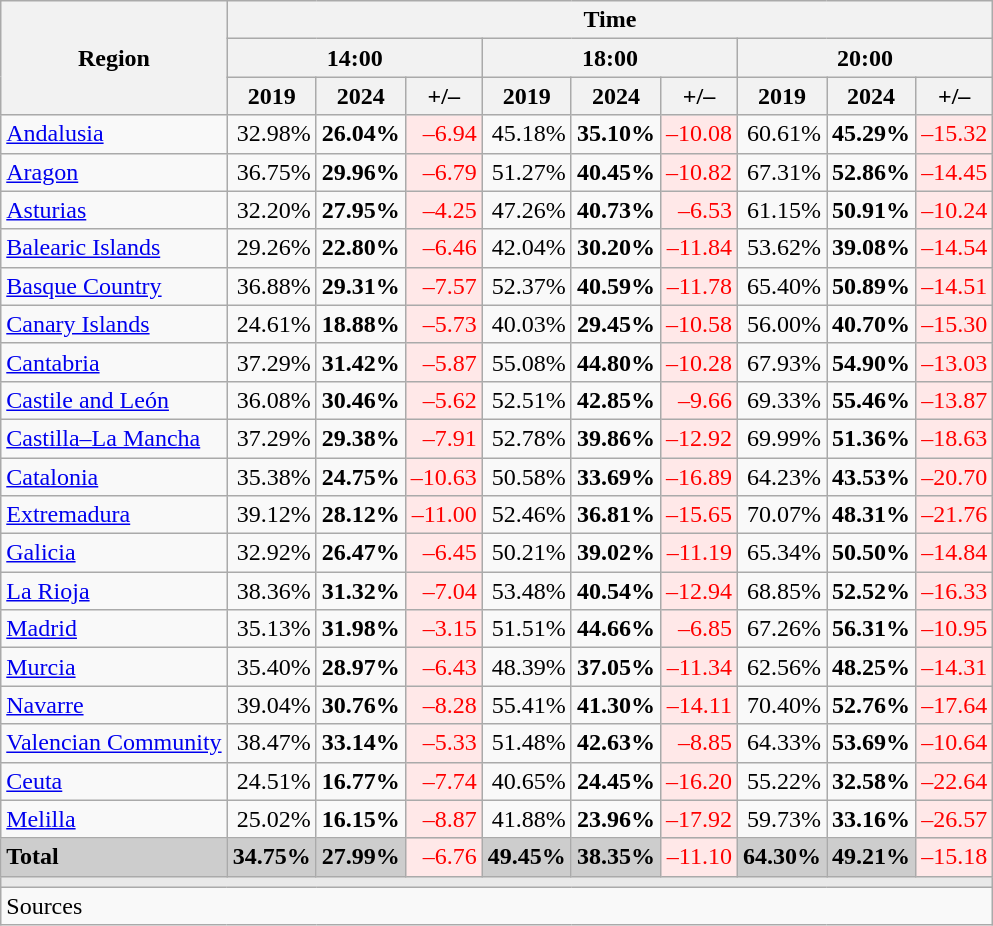<table class="wikitable sortable" style="text-align:right;">
<tr>
<th rowspan="3">Region</th>
<th colspan="9">Time</th>
</tr>
<tr>
<th colspan="3">14:00</th>
<th colspan="3">18:00</th>
<th colspan="3">20:00</th>
</tr>
<tr>
<th>2019</th>
<th>2024</th>
<th>+/–</th>
<th>2019</th>
<th>2024</th>
<th>+/–</th>
<th>2019</th>
<th>2024</th>
<th>+/–</th>
</tr>
<tr>
<td align="left"><a href='#'>Andalusia</a></td>
<td>32.98%</td>
<td><strong>26.04%</strong></td>
<td style="background:#FFE8E8; color:red;">–6.94</td>
<td>45.18%</td>
<td><strong>35.10%</strong></td>
<td style="background:#FFE8E8; color:red;">–10.08</td>
<td>60.61%</td>
<td><strong>45.29%</strong></td>
<td style="background:#FFE8E8; color:red;">–15.32</td>
</tr>
<tr>
<td align="left"><a href='#'>Aragon</a></td>
<td>36.75%</td>
<td><strong>29.96%</strong></td>
<td style="background:#FFE8E8; color:red;">–6.79</td>
<td>51.27%</td>
<td><strong>40.45%</strong></td>
<td style="background:#FFE8E8; color:red;">–10.82</td>
<td>67.31%</td>
<td><strong>52.86%</strong></td>
<td style="background:#FFE8E8; color:red;">–14.45</td>
</tr>
<tr>
<td align="left"><a href='#'>Asturias</a></td>
<td>32.20%</td>
<td><strong>27.95%</strong></td>
<td style="background:#FFE8E8; color:red;">–4.25</td>
<td>47.26%</td>
<td><strong>40.73%</strong></td>
<td style="background:#FFE8E8; color:red;">–6.53</td>
<td>61.15%</td>
<td><strong>50.91%</strong></td>
<td style="background:#FFE8E8; color:red;">–10.24</td>
</tr>
<tr>
<td align="left"><a href='#'>Balearic Islands</a></td>
<td>29.26%</td>
<td><strong>22.80%</strong></td>
<td style="background:#FFE8E8; color:red;">–6.46</td>
<td>42.04%</td>
<td><strong>30.20%</strong></td>
<td style="background:#FFE8E8; color:red;">–11.84</td>
<td>53.62%</td>
<td><strong>39.08%</strong></td>
<td style="background:#FFE8E8; color:red;">–14.54</td>
</tr>
<tr>
<td align="left"><a href='#'>Basque Country</a></td>
<td>36.88%</td>
<td><strong>29.31%</strong></td>
<td style="background:#FFE8E8; color:red;">–7.57</td>
<td>52.37%</td>
<td><strong>40.59%</strong></td>
<td style="background:#FFE8E8; color:red;">–11.78</td>
<td>65.40%</td>
<td><strong>50.89%</strong></td>
<td style="background:#FFE8E8; color:red;">–14.51</td>
</tr>
<tr>
<td align="left"><a href='#'>Canary Islands</a></td>
<td>24.61%</td>
<td><strong>18.88%</strong></td>
<td style="background:#FFE8E8; color:red;">–5.73</td>
<td>40.03%</td>
<td><strong>29.45%</strong></td>
<td style="background:#FFE8E8; color:red;">–10.58</td>
<td>56.00%</td>
<td><strong>40.70%</strong></td>
<td style="background:#FFE8E8; color:red;">–15.30</td>
</tr>
<tr>
<td align="left"><a href='#'>Cantabria</a></td>
<td>37.29%</td>
<td><strong>31.42%</strong></td>
<td style="background:#FFE8E8; color:red;">–5.87</td>
<td>55.08%</td>
<td><strong>44.80%</strong></td>
<td style="background:#FFE8E8; color:red;">–10.28</td>
<td>67.93%</td>
<td><strong>54.90%</strong></td>
<td style="background:#FFE8E8; color:red;">–13.03</td>
</tr>
<tr>
<td align="left"><a href='#'>Castile and León</a></td>
<td>36.08%</td>
<td><strong>30.46%</strong></td>
<td style="background:#FFE8E8; color:red;">–5.62</td>
<td>52.51%</td>
<td><strong>42.85%</strong></td>
<td style="background:#FFE8E8; color:red;">–9.66</td>
<td>69.33%</td>
<td><strong>55.46%</strong></td>
<td style="background:#FFE8E8; color:red;">–13.87</td>
</tr>
<tr>
<td align="left"><a href='#'>Castilla–La Mancha</a></td>
<td>37.29%</td>
<td><strong>29.38%</strong></td>
<td style="background:#FFE8E8; color:red;">–7.91</td>
<td>52.78%</td>
<td><strong>39.86%</strong></td>
<td style="background:#FFE8E8; color:red;">–12.92</td>
<td>69.99%</td>
<td><strong>51.36%</strong></td>
<td style="background:#FFE8E8; color:red;">–18.63</td>
</tr>
<tr>
<td align="left"><a href='#'>Catalonia</a></td>
<td>35.38%</td>
<td><strong>24.75%</strong></td>
<td style="background:#FFE8E8; color:red;">–10.63</td>
<td>50.58%</td>
<td><strong>33.69%</strong></td>
<td style="background:#FFE8E8; color:red;">–16.89</td>
<td>64.23%</td>
<td><strong>43.53%</strong></td>
<td style="background:#FFE8E8; color:red;">–20.70</td>
</tr>
<tr>
<td align="left"><a href='#'>Extremadura</a></td>
<td>39.12%</td>
<td><strong>28.12%</strong></td>
<td style="background:#FFE8E8; color:red;">–11.00</td>
<td>52.46%</td>
<td><strong>36.81%</strong></td>
<td style="background:#FFE8E8; color:red;">–15.65</td>
<td>70.07%</td>
<td><strong>48.31%</strong></td>
<td style="background:#FFE8E8; color:red;">–21.76</td>
</tr>
<tr>
<td align="left"><a href='#'>Galicia</a></td>
<td>32.92%</td>
<td><strong>26.47%</strong></td>
<td style="background:#FFE8E8; color:red;">–6.45</td>
<td>50.21%</td>
<td><strong>39.02%</strong></td>
<td style="background:#FFE8E8; color:red;">–11.19</td>
<td>65.34%</td>
<td><strong>50.50%</strong></td>
<td style="background:#FFE8E8; color:red;">–14.84</td>
</tr>
<tr>
<td align="left"><a href='#'>La Rioja</a></td>
<td>38.36%</td>
<td><strong>31.32%</strong></td>
<td style="background:#FFE8E8; color:red;">–7.04</td>
<td>53.48%</td>
<td><strong>40.54%</strong></td>
<td style="background:#FFE8E8; color:red;">–12.94</td>
<td>68.85%</td>
<td><strong>52.52%</strong></td>
<td style="background:#FFE8E8; color:red;">–16.33</td>
</tr>
<tr>
<td align="left"><a href='#'>Madrid</a></td>
<td>35.13%</td>
<td><strong>31.98%</strong></td>
<td style="background:#FFE8E8; color:red;">–3.15</td>
<td>51.51%</td>
<td><strong>44.66%</strong></td>
<td style="background:#FFE8E8; color:red;">–6.85</td>
<td>67.26%</td>
<td><strong>56.31%</strong></td>
<td style="background:#FFE8E8; color:red;">–10.95</td>
</tr>
<tr>
<td align="left"><a href='#'>Murcia</a></td>
<td>35.40%</td>
<td><strong>28.97%</strong></td>
<td style="background:#FFE8E8; color:red;">–6.43</td>
<td>48.39%</td>
<td><strong>37.05%</strong></td>
<td style="background:#FFE8E8; color:red;">–11.34</td>
<td>62.56%</td>
<td><strong>48.25%</strong></td>
<td style="background:#FFE8E8; color:red;">–14.31</td>
</tr>
<tr>
<td align="left"><a href='#'>Navarre</a></td>
<td>39.04%</td>
<td><strong>30.76%</strong></td>
<td style="background:#FFE8E8; color:red;">–8.28</td>
<td>55.41%</td>
<td><strong>41.30%</strong></td>
<td style="background:#FFE8E8; color:red;">–14.11</td>
<td>70.40%</td>
<td><strong>52.76%</strong></td>
<td style="background:#FFE8E8; color:red;">–17.64</td>
</tr>
<tr>
<td align="left"><a href='#'>Valencian Community</a></td>
<td>38.47%</td>
<td><strong>33.14%</strong></td>
<td style="background:#FFE8E8; color:red;">–5.33</td>
<td>51.48%</td>
<td><strong>42.63%</strong></td>
<td style="background:#FFE8E8; color:red;">–8.85</td>
<td>64.33%</td>
<td><strong>53.69%</strong></td>
<td style="background:#FFE8E8; color:red;">–10.64</td>
</tr>
<tr>
<td align="left"><a href='#'>Ceuta</a></td>
<td>24.51%</td>
<td><strong>16.77%</strong></td>
<td style="background:#FFE8E8; color:red;">–7.74</td>
<td>40.65%</td>
<td><strong>24.45%</strong></td>
<td style="background:#FFE8E8; color:red;">–16.20</td>
<td>55.22%</td>
<td><strong>32.58%</strong></td>
<td style="background:#FFE8E8; color:red;">–22.64</td>
</tr>
<tr>
<td align="left"><a href='#'>Melilla</a></td>
<td>25.02%</td>
<td><strong>16.15%</strong></td>
<td style="background:#FFE8E8; color:red;">–8.87</td>
<td>41.88%</td>
<td><strong>23.96%</strong></td>
<td style="background:#FFE8E8; color:red;">–17.92</td>
<td>59.73%</td>
<td><strong>33.16%</strong></td>
<td style="background:#FFE8E8; color:red;">–26.57</td>
</tr>
<tr style="background:#CDCDCD;">
<td align="left"><strong>Total</strong></td>
<td><strong>34.75%</strong></td>
<td><strong>27.99%</strong></td>
<td style="background:#FFE8E8; color:red;">–6.76</td>
<td><strong>49.45%</strong></td>
<td><strong>38.35%</strong></td>
<td style="background:#FFE8E8; color:red;">–11.10</td>
<td><strong>64.30%</strong></td>
<td><strong>49.21%</strong></td>
<td style="background:#FFE8E8; color:red;">–15.18</td>
</tr>
<tr>
<td colspan="10" bgcolor="#E9E9E9"></td>
</tr>
<tr>
<td align="left" colspan="10">Sources</td>
</tr>
</table>
